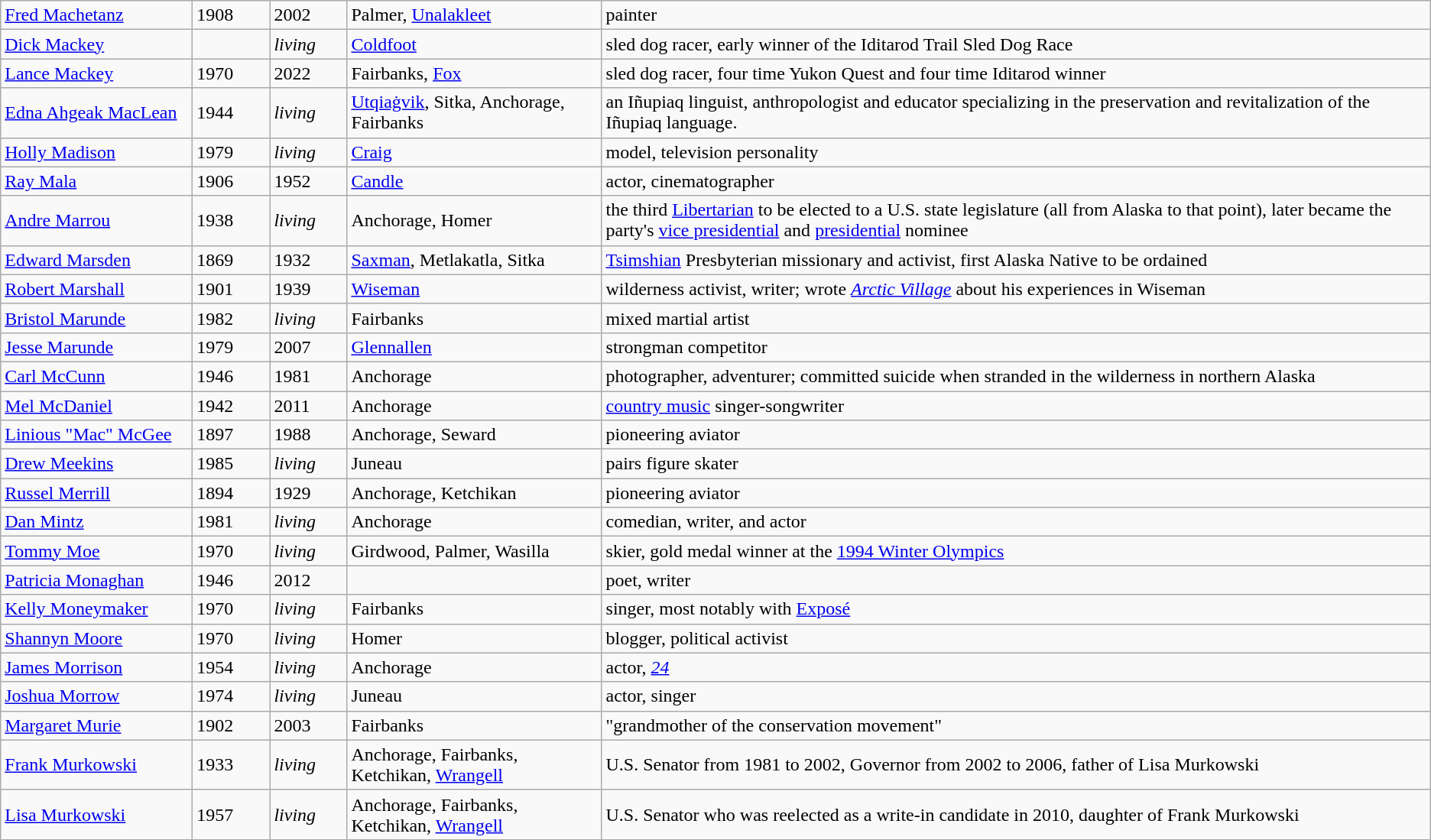<table class="wikitable">
<tr>
<td width="160pt"><a href='#'>Fred Machetanz</a></td>
<td width="60pt">1908</td>
<td width="60pt">2002</td>
<td>Palmer, <a href='#'>Unalakleet</a></td>
<td>painter</td>
</tr>
<tr>
<td width="160pt"><a href='#'>Dick Mackey</a></td>
<td width="60pt"></td>
<td width="60pt"><em>living</em></td>
<td><a href='#'>Coldfoot</a></td>
<td>sled dog racer, early winner of the Iditarod Trail Sled Dog Race</td>
</tr>
<tr>
<td width="160pt"><a href='#'>Lance Mackey</a></td>
<td width="60pt">1970</td>
<td width="60pt">2022</td>
<td>Fairbanks, <a href='#'>Fox</a></td>
<td>sled dog racer, four time Yukon Quest and four time Iditarod winner</td>
</tr>
<tr>
<td><a href='#'>Edna Ahgeak MacLean</a></td>
<td>1944</td>
<td><em>living</em></td>
<td><a href='#'>Utqiaġvik</a>, Sitka, Anchorage, Fairbanks</td>
<td>an Iñupiaq linguist, anthropologist and educator specializing in the preservation and revitalization of the Iñupiaq language.</td>
</tr>
<tr>
<td width="160pt"><a href='#'>Holly Madison</a></td>
<td width="60pt">1979</td>
<td width="60pt"><em>living</em></td>
<td><a href='#'>Craig</a></td>
<td>model, television personality</td>
</tr>
<tr>
<td width="160pt"><a href='#'>Ray Mala</a></td>
<td width="60pt">1906</td>
<td width="60pt">1952</td>
<td><a href='#'>Candle</a></td>
<td>actor, cinematographer</td>
</tr>
<tr>
<td width="160pt"><a href='#'>Andre Marrou</a></td>
<td width="60pt">1938</td>
<td width="60pt"><em>living</em></td>
<td>Anchorage, Homer</td>
<td>the third <a href='#'>Libertarian</a> to be elected to a U.S. state legislature (all from Alaska to that point), later became the party's <a href='#'>vice presidential</a> and <a href='#'>presidential</a> nominee</td>
</tr>
<tr>
<td width="160pt"><a href='#'>Edward Marsden</a></td>
<td width="60pt">1869</td>
<td width="60pt">1932</td>
<td><a href='#'>Saxman</a>, Metlakatla, Sitka</td>
<td><a href='#'>Tsimshian</a> Presbyterian missionary and activist, first Alaska Native to be ordained</td>
</tr>
<tr>
<td width="160pt"><a href='#'>Robert Marshall</a></td>
<td width="60pt">1901</td>
<td width="60pt">1939</td>
<td><a href='#'>Wiseman</a></td>
<td>wilderness activist, writer; wrote <em><a href='#'>Arctic Village</a></em> about his experiences in Wiseman</td>
</tr>
<tr>
<td width="160pt"><a href='#'>Bristol Marunde</a></td>
<td width="60pt">1982</td>
<td width="60pt"><em>living</em></td>
<td>Fairbanks</td>
<td>mixed martial artist</td>
</tr>
<tr>
<td width="160pt"><a href='#'>Jesse Marunde</a></td>
<td width="60pt">1979</td>
<td width="60pt">2007</td>
<td><a href='#'>Glennallen</a></td>
<td>strongman competitor</td>
</tr>
<tr>
<td width="160pt"><a href='#'>Carl McCunn</a></td>
<td width="60pt">1946</td>
<td width="60pt">1981</td>
<td>Anchorage</td>
<td>photographer, adventurer; committed suicide when stranded in the wilderness in northern Alaska</td>
</tr>
<tr>
<td width="160pt"><a href='#'>Mel McDaniel</a></td>
<td width="60pt">1942</td>
<td width="60pt">2011</td>
<td>Anchorage</td>
<td><a href='#'>country music</a> singer-songwriter</td>
</tr>
<tr>
<td width="160pt"><a href='#'>Linious "Mac" McGee</a></td>
<td width="60pt">1897</td>
<td width="60pt">1988</td>
<td>Anchorage, Seward</td>
<td>pioneering aviator</td>
</tr>
<tr>
<td width="160pt"><a href='#'>Drew Meekins</a></td>
<td width="60pt">1985</td>
<td width="60pt"><em>living</em></td>
<td>Juneau</td>
<td>pairs figure skater</td>
</tr>
<tr>
<td width="160pt"><a href='#'>Russel Merrill</a></td>
<td width="60pt">1894</td>
<td width="60pt">1929</td>
<td>Anchorage, Ketchikan</td>
<td>pioneering aviator</td>
</tr>
<tr>
<td width="160pt"><a href='#'>Dan Mintz</a></td>
<td width="60pt">1981</td>
<td width="60pt"><em>living</em></td>
<td>Anchorage</td>
<td>comedian, writer, and actor</td>
</tr>
<tr>
<td width="160pt"><a href='#'>Tommy Moe</a></td>
<td width="60pt">1970</td>
<td width="60pt"><em>living</em></td>
<td>Girdwood, Palmer, Wasilla</td>
<td>skier, gold medal winner at the <a href='#'>1994 Winter Olympics</a></td>
</tr>
<tr>
<td width="160pt"><a href='#'>Patricia Monaghan</a></td>
<td width="60pt">1946</td>
<td width="60pt">2012</td>
<td></td>
<td>poet, writer</td>
</tr>
<tr>
<td width="160pt"><a href='#'>Kelly Moneymaker</a></td>
<td width="60pt">1970</td>
<td width="60pt"><em>living</em></td>
<td>Fairbanks</td>
<td>singer, most notably with <a href='#'>Exposé</a></td>
</tr>
<tr>
<td width="160pt"><a href='#'>Shannyn Moore</a></td>
<td width="60pt">1970</td>
<td width="60pt"><em>living</em></td>
<td>Homer</td>
<td>blogger, political activist</td>
</tr>
<tr>
<td width="160pt"><a href='#'>James Morrison</a></td>
<td width="60pt">1954</td>
<td width="60pt"><em>living</em></td>
<td>Anchorage</td>
<td>actor, <em><a href='#'>24</a></em></td>
</tr>
<tr>
<td width="160pt"><a href='#'>Joshua Morrow</a></td>
<td width="60pt">1974</td>
<td width="60pt"><em>living</em></td>
<td>Juneau</td>
<td>actor, singer</td>
</tr>
<tr>
<td width="160pt"><a href='#'>Margaret Murie</a></td>
<td width="60pt">1902</td>
<td width="60pt">2003</td>
<td>Fairbanks</td>
<td>"grandmother of the conservation movement"</td>
</tr>
<tr>
<td width="160pt"><a href='#'>Frank Murkowski</a></td>
<td width="60pt">1933</td>
<td width="60pt"><em>living</em></td>
<td>Anchorage, Fairbanks, Ketchikan, <a href='#'>Wrangell</a></td>
<td>U.S. Senator from 1981 to 2002, Governor from 2002 to 2006, father of Lisa Murkowski</td>
</tr>
<tr>
<td width="160pt"><a href='#'>Lisa Murkowski</a></td>
<td width="60pt">1957</td>
<td width="60pt"><em>living</em></td>
<td>Anchorage, Fairbanks, Ketchikan, <a href='#'>Wrangell</a></td>
<td>U.S. Senator who was reelected as a write-in candidate in 2010, daughter of Frank Murkowski</td>
</tr>
</table>
